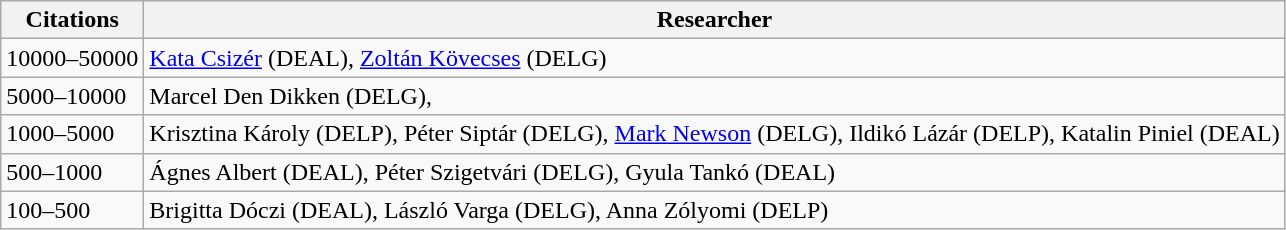<table class="wikitable sortable">
<tr>
<th>Citations</th>
<th>Researcher</th>
</tr>
<tr>
<td>10000–50000</td>
<td><a href='#'>Kata Csizér</a> (DEAL), <a href='#'>Zoltán Kövecses</a> (DELG)</td>
</tr>
<tr>
<td>5000–10000</td>
<td>Marcel Den Dikken (DELG),</td>
</tr>
<tr>
<td>1000–5000</td>
<td>Krisztina Károly (DELP), Péter Siptár (DELG), <a href='#'>Mark Newson</a> (DELG), Ildikó Lázár (DELP), Katalin Piniel (DEAL)</td>
</tr>
<tr>
<td>500–1000</td>
<td>Ágnes Albert (DEAL),  Péter Szigetvári (DELG), Gyula Tankó (DEAL)</td>
</tr>
<tr>
<td>100–500</td>
<td>Brigitta Dóczi (DEAL),  László Varga (DELG), Anna Zólyomi (DELP)</td>
</tr>
</table>
